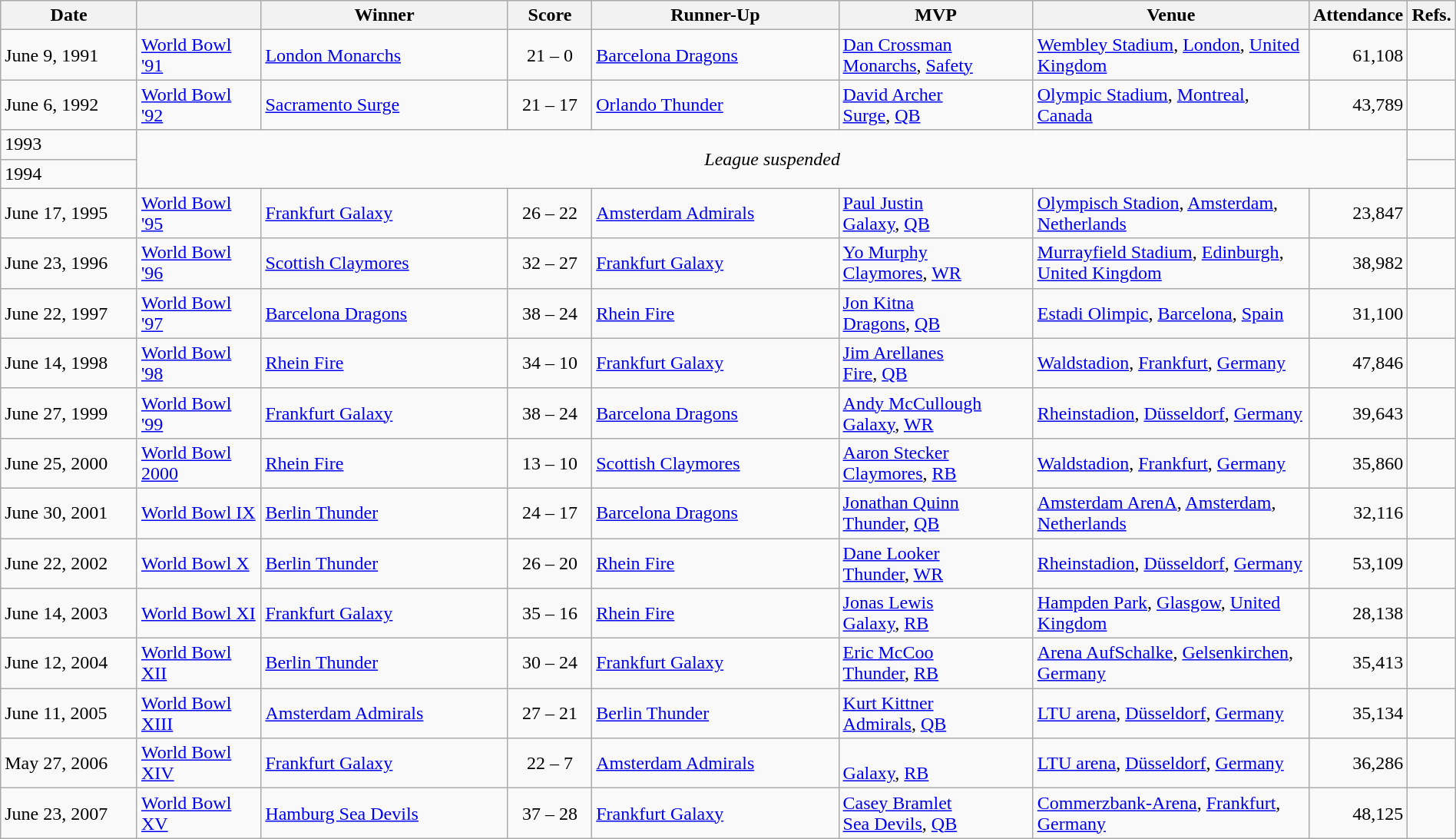<table class="wikitable" align=left width="100%">
<tr align=center style="background:#efefef;">
<th width=10%>Date</th>
<th width=9%></th>
<th width="18%">Winner</th>
<th width="6%">Score</th>
<th width="18%">Runner-Up</th>
<th width="14%">MVP</th>
<th width="20%">Venue</th>
<th width=5%>Attendance</th>
<th>Refs.</th>
</tr>
<tr>
<td>June 9, 1991</td>
<td><a href='#'>World Bowl '91</a></td>
<td> <a href='#'>London Monarchs</a></td>
<td align="center">21 – 0</td>
<td> <a href='#'>Barcelona Dragons</a></td>
<td><a href='#'>Dan Crossman</a><br><a href='#'>Monarchs</a>, <a href='#'>Safety</a></td>
<td><a href='#'>Wembley Stadium</a>, <a href='#'>London</a>, <a href='#'>United Kingdom</a></td>
<td align=right>61,108</td>
<td></td>
</tr>
<tr>
<td>June 6, 1992</td>
<td><a href='#'>World Bowl '92</a></td>
<td> <a href='#'>Sacramento Surge</a></td>
<td align="center">21 – 17</td>
<td> <a href='#'>Orlando Thunder</a></td>
<td><a href='#'>David Archer</a><br><a href='#'>Surge</a>, <a href='#'>QB</a></td>
<td><a href='#'>Olympic Stadium</a>, <a href='#'>Montreal</a>, <a href='#'>Canada</a></td>
<td align=right>43,789</td>
<td></td>
</tr>
<tr>
<td>1993</td>
<td colspan=7 rowspan=2 align=center><em>League suspended</em></td>
<td></td>
</tr>
<tr>
<td>1994</td>
<td></td>
</tr>
<tr>
<td>June 17, 1995</td>
<td><a href='#'>World Bowl '95</a></td>
<td> <a href='#'>Frankfurt Galaxy</a></td>
<td align="center">26 – 22</td>
<td> <a href='#'>Amsterdam Admirals</a></td>
<td><a href='#'>Paul Justin</a><br><a href='#'>Galaxy</a>, <a href='#'>QB</a></td>
<td><a href='#'>Olympisch Stadion</a>, <a href='#'>Amsterdam</a>, <a href='#'>Netherlands</a></td>
<td align=right>23,847</td>
<td></td>
</tr>
<tr>
<td>June 23, 1996</td>
<td><a href='#'>World Bowl '96</a></td>
<td> <a href='#'>Scottish Claymores</a></td>
<td align="center">32 – 27</td>
<td> <a href='#'>Frankfurt Galaxy</a></td>
<td><a href='#'>Yo Murphy</a><br><a href='#'>Claymores</a>, <a href='#'>WR</a></td>
<td><a href='#'>Murrayfield Stadium</a>, <a href='#'>Edinburgh</a>, <a href='#'>United Kingdom</a></td>
<td align=right>38,982</td>
<td></td>
</tr>
<tr>
<td>June 22, 1997</td>
<td><a href='#'>World Bowl '97</a></td>
<td> <a href='#'>Barcelona Dragons</a></td>
<td align="center">38 – 24</td>
<td> <a href='#'>Rhein Fire</a></td>
<td><a href='#'>Jon Kitna</a><br><a href='#'>Dragons</a>, <a href='#'>QB</a></td>
<td><a href='#'>Estadi Olimpic</a>, <a href='#'>Barcelona</a>, <a href='#'>Spain</a></td>
<td align=right>31,100</td>
<td></td>
</tr>
<tr>
<td>June 14, 1998</td>
<td><a href='#'>World Bowl '98</a></td>
<td> <a href='#'>Rhein Fire</a></td>
<td align="center">34 – 10</td>
<td> <a href='#'>Frankfurt Galaxy</a></td>
<td><a href='#'>Jim Arellanes</a><br><a href='#'>Fire</a>, <a href='#'>QB</a></td>
<td><a href='#'>Waldstadion</a>, <a href='#'>Frankfurt</a>, <a href='#'>Germany</a></td>
<td align=right>47,846</td>
<td></td>
</tr>
<tr>
<td>June 27, 1999</td>
<td><a href='#'>World Bowl '99</a></td>
<td> <a href='#'>Frankfurt Galaxy</a></td>
<td align="center">38 – 24</td>
<td> <a href='#'>Barcelona Dragons</a></td>
<td><a href='#'>Andy McCullough</a><br><a href='#'>Galaxy</a>, <a href='#'>WR</a></td>
<td><a href='#'>Rheinstadion</a>, <a href='#'>Düsseldorf</a>, <a href='#'>Germany</a></td>
<td align=right>39,643</td>
<td></td>
</tr>
<tr>
<td>June 25, 2000</td>
<td><a href='#'>World Bowl 2000</a></td>
<td> <a href='#'>Rhein Fire</a></td>
<td align="center">13 – 10</td>
<td> <a href='#'>Scottish Claymores</a></td>
<td><a href='#'>Aaron Stecker</a><br><a href='#'>Claymores</a>, <a href='#'>RB</a></td>
<td><a href='#'>Waldstadion</a>, <a href='#'>Frankfurt</a>, <a href='#'>Germany</a></td>
<td align=right>35,860</td>
<td></td>
</tr>
<tr>
<td>June 30, 2001</td>
<td><a href='#'>World Bowl IX</a></td>
<td> <a href='#'>Berlin Thunder</a></td>
<td align="center">24 – 17</td>
<td> <a href='#'>Barcelona Dragons</a></td>
<td><a href='#'>Jonathan Quinn</a><br><a href='#'>Thunder</a>, <a href='#'>QB</a></td>
<td><a href='#'>Amsterdam ArenA</a>, <a href='#'>Amsterdam</a>, <a href='#'>Netherlands</a></td>
<td align=right>32,116</td>
<td></td>
</tr>
<tr>
<td>June 22, 2002</td>
<td><a href='#'>World Bowl X</a></td>
<td> <a href='#'>Berlin Thunder</a></td>
<td align="center">26 – 20</td>
<td> <a href='#'>Rhein Fire</a></td>
<td><a href='#'>Dane Looker</a><br><a href='#'>Thunder</a>, <a href='#'>WR</a></td>
<td><a href='#'>Rheinstadion</a>, <a href='#'>Düsseldorf</a>, <a href='#'>Germany</a></td>
<td align=right>53,109</td>
<td></td>
</tr>
<tr>
<td>June 14, 2003</td>
<td><a href='#'>World Bowl XI</a></td>
<td> <a href='#'>Frankfurt Galaxy</a></td>
<td align="center">35 – 16</td>
<td> <a href='#'>Rhein Fire</a></td>
<td><a href='#'>Jonas Lewis</a><br><a href='#'>Galaxy</a>, <a href='#'>RB</a></td>
<td><a href='#'>Hampden Park</a>, <a href='#'>Glasgow</a>, <a href='#'>United Kingdom</a></td>
<td align=right>28,138</td>
<td></td>
</tr>
<tr>
<td>June 12, 2004</td>
<td><a href='#'>World Bowl XII</a></td>
<td> <a href='#'>Berlin Thunder</a></td>
<td align="center">30 – 24</td>
<td> <a href='#'>Frankfurt Galaxy</a></td>
<td><a href='#'>Eric McCoo</a><br><a href='#'>Thunder</a>, <a href='#'>RB</a></td>
<td><a href='#'>Arena AufSchalke</a>, <a href='#'>Gelsenkirchen</a>, <a href='#'>Germany</a></td>
<td align=right>35,413</td>
<td></td>
</tr>
<tr>
<td>June 11, 2005</td>
<td><a href='#'>World Bowl XIII</a></td>
<td> <a href='#'>Amsterdam Admirals</a></td>
<td align="center">27 – 21</td>
<td> <a href='#'>Berlin Thunder</a></td>
<td><a href='#'>Kurt Kittner</a><br><a href='#'>Admirals</a>, <a href='#'>QB</a></td>
<td><a href='#'>LTU arena</a>, <a href='#'>Düsseldorf</a>, <a href='#'>Germany</a></td>
<td align=right>35,134</td>
<td></td>
</tr>
<tr>
<td>May 27, 2006</td>
<td><a href='#'>World Bowl XIV</a></td>
<td> <a href='#'>Frankfurt Galaxy</a></td>
<td align="center">22 – 7</td>
<td> <a href='#'>Amsterdam Admirals</a></td>
<td><br><a href='#'>Galaxy</a>, <a href='#'>RB</a></td>
<td><a href='#'>LTU arena</a>, <a href='#'>Düsseldorf</a>, <a href='#'>Germany</a></td>
<td align=right>36,286</td>
<td></td>
</tr>
<tr>
<td>June 23, 2007</td>
<td><a href='#'>World Bowl XV</a></td>
<td> <a href='#'>Hamburg Sea Devils</a></td>
<td align="center">37 – 28</td>
<td> <a href='#'>Frankfurt Galaxy</a></td>
<td><a href='#'>Casey Bramlet</a><br><a href='#'>Sea Devils</a>, <a href='#'>QB</a></td>
<td><a href='#'>Commerzbank-Arena</a>, <a href='#'>Frankfurt</a>, <a href='#'>Germany</a></td>
<td align=right>48,125</td>
<td></td>
</tr>
</table>
